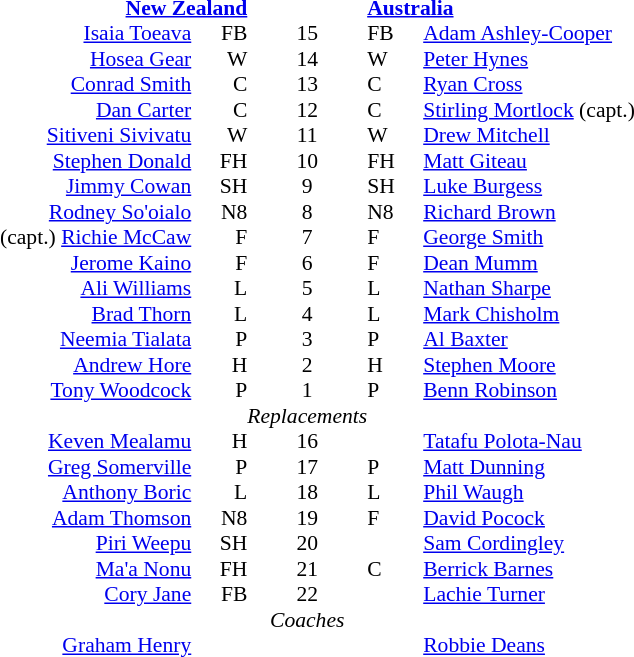<table width="100%" style="font-size: 90%; " cellspacing="0" cellpadding="0" align=center>
<tr>
<td width=41%; text-align=right></td>
<td width=3%; text-align:right></td>
<td width=4%; text-align:center></td>
<td width=3%; text-align:left></td>
<td width=49%; text-align:left></td>
</tr>
<tr>
<td colspan=2 align=right><strong><a href='#'>New Zealand</a></strong></td>
<td></td>
<td colspan=2><strong><a href='#'>Australia</a></strong></td>
</tr>
<tr>
<td align=right> <a href='#'>Isaia Toeava</a></td>
<td align=right>FB</td>
<td align=center>15</td>
<td>FB</td>
<td><a href='#'>Adam Ashley-Cooper</a></td>
</tr>
<tr>
<td align=right><a href='#'>Hosea Gear</a></td>
<td align=right>W</td>
<td align=center>14</td>
<td>W</td>
<td><a href='#'>Peter Hynes</a></td>
</tr>
<tr>
<td align=right><a href='#'>Conrad Smith</a></td>
<td align=right>C</td>
<td align=center>13</td>
<td>C</td>
<td><a href='#'>Ryan Cross</a> </td>
</tr>
<tr>
<td align=right><a href='#'>Dan Carter</a></td>
<td align=right>C</td>
<td align=center>12</td>
<td>C</td>
<td><a href='#'>Stirling Mortlock</a> (capt.)</td>
</tr>
<tr>
<td align=right><a href='#'>Sitiveni Sivivatu</a></td>
<td align=right>W</td>
<td align=center>11</td>
<td>W</td>
<td><a href='#'>Drew Mitchell</a></td>
</tr>
<tr>
<td align=right> <a href='#'>Stephen Donald</a></td>
<td align=right>FH</td>
<td align=center>10</td>
<td>FH</td>
<td><a href='#'>Matt Giteau</a></td>
</tr>
<tr>
<td align=right> <a href='#'>Jimmy Cowan</a></td>
<td align=right>SH</td>
<td align=center>9</td>
<td>SH</td>
<td><a href='#'>Luke Burgess</a></td>
</tr>
<tr>
<td align=right><a href='#'>Rodney So'oialo</a></td>
<td align=right>N8</td>
<td align=center>8</td>
<td>N8</td>
<td><a href='#'>Richard Brown</a></td>
</tr>
<tr>
<td align=right>(capt.) <a href='#'>Richie McCaw</a></td>
<td align=right>F</td>
<td align=center>7</td>
<td>F</td>
<td><a href='#'>George Smith</a>  </td>
</tr>
<tr>
<td align=right> <a href='#'>Jerome Kaino</a></td>
<td align=right>F</td>
<td align=center>6</td>
<td>F</td>
<td><a href='#'>Dean Mumm</a></td>
</tr>
<tr>
<td align=right><a href='#'>Ali Williams</a></td>
<td align=right>L</td>
<td align=center>5</td>
<td>L</td>
<td><a href='#'>Nathan Sharpe</a> </td>
</tr>
<tr>
<td align=right> <a href='#'>Brad Thorn</a></td>
<td align=right>L</td>
<td align=center>4</td>
<td>L</td>
<td><a href='#'>Mark Chisholm</a></td>
</tr>
<tr>
<td align=right> <a href='#'>Neemia Tialata</a></td>
<td align=right>P</td>
<td align=center>3</td>
<td>P</td>
<td><a href='#'>Al Baxter</a> </td>
</tr>
<tr>
<td align=right> <a href='#'>Andrew Hore</a></td>
<td align=right>H</td>
<td align=center>2</td>
<td>H</td>
<td><a href='#'>Stephen Moore</a></td>
</tr>
<tr>
<td align=right><a href='#'>Tony Woodcock</a></td>
<td align=right>P</td>
<td align=center>1</td>
<td>P</td>
<td><a href='#'>Benn Robinson</a></td>
</tr>
<tr>
<td></td>
<td></td>
<td align=center><em>Replacements</em></td>
<td></td>
<td></td>
</tr>
<tr>
<td align=right> <a href='#'>Keven Mealamu</a></td>
<td align=right>H</td>
<td align=center>16</td>
<td></td>
<td><a href='#'>Tatafu Polota-Nau</a></td>
</tr>
<tr>
<td align=right> <a href='#'>Greg Somerville</a></td>
<td align=right>P</td>
<td align=center>17</td>
<td>P</td>
<td><a href='#'>Matt Dunning</a> </td>
</tr>
<tr>
<td align=right> <a href='#'>Anthony Boric</a></td>
<td align=right>L</td>
<td align=center>18</td>
<td>L</td>
<td><a href='#'>Phil Waugh</a> </td>
</tr>
<tr>
<td align=right> <a href='#'>Adam Thomson</a></td>
<td align=right>N8</td>
<td align=center>19</td>
<td>F</td>
<td><a href='#'>David Pocock</a> </td>
</tr>
<tr>
<td align=right> <a href='#'>Piri Weepu</a></td>
<td align=right>SH</td>
<td align=center>20</td>
<td></td>
<td><a href='#'>Sam Cordingley</a></td>
</tr>
<tr>
<td align=right> <a href='#'>Ma'a Nonu</a></td>
<td align=right>FH</td>
<td align=center>21</td>
<td>C</td>
<td><a href='#'>Berrick Barnes</a> </td>
</tr>
<tr>
<td align=right> <a href='#'>Cory Jane</a></td>
<td align=right>FB</td>
<td align=center>22</td>
<td></td>
<td><a href='#'>Lachie Turner</a></td>
</tr>
<tr>
<td></td>
<td></td>
<td align=center><em>Coaches</em></td>
<td></td>
<td></td>
</tr>
<tr>
<td align=right> <a href='#'>Graham Henry</a></td>
<td></td>
<td></td>
<td></td>
<td><a href='#'>Robbie Deans</a> </td>
</tr>
</table>
